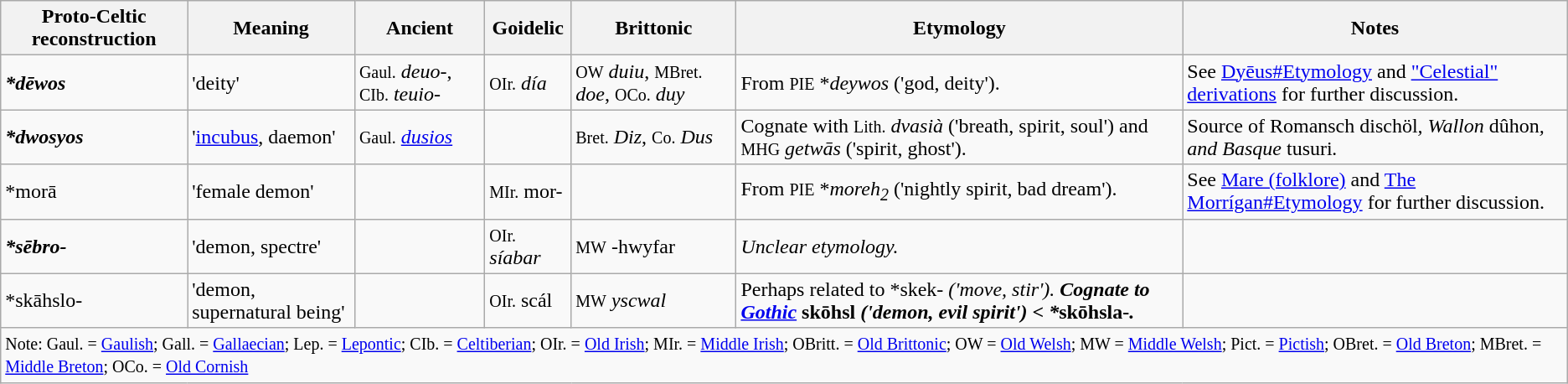<table class="wikitable">
<tr>
<th>Proto-Celtic reconstruction</th>
<th>Meaning</th>
<th>Ancient</th>
<th>Goidelic</th>
<th>Brittonic</th>
<th>Etymology</th>
<th>Notes</th>
</tr>
<tr>
<td><strong><em>*dēwos</em></strong></td>
<td>'deity'</td>
<td><small>Gaul.</small> <em>deuo-</em>, <small>CIb.</small> <em>teuio-</em></td>
<td><small>OIr.</small> <em>día</em></td>
<td><small>OW</small> <em>duiu</em>, <small>MBret.</small> <em>doe</em>, <small>OCo.</small> <em>duy</em></td>
<td>From <small>PIE</small> *<em>deywos</em> ('god, deity').<em></em></td>
<td>See <a href='#'>Dyēus#Etymology</a> and <a href='#'>"Celestial" derivations</a> for further discussion.</td>
</tr>
<tr>
<td><strong><em>*dwosyos</em></strong></td>
<td>'<a href='#'>incubus</a>, daemon'</td>
<td><small>Gaul.</small> <em><a href='#'>dusios</a></em></td>
<td></td>
<td><small>Bret.</small> <em>Diz</em>, <small>Co.</small> <em>Dus</em></td>
<td>Cognate with <small>Lith.</small> <em>dvasià</em> ('breath, spirit, soul') and <small>MHG</small> <em>getwās</em> ('spirit, ghost').<em><strong><strong><em></td>
<td>Source of Romansch </em>dischöl<em>, Wallon </em>dûhon<em>, and Basque </em>tusuri<em>.</em><em></td>
</tr>
<tr>
<td></em></strong>*morā<strong><em></td>
<td>'female demon'</td>
<td></td>
<td><small>MIr.</small> </em>mor-</strong></em></strong></td>
<td></td>
<td>From <small>PIE</small> *<em>moreh<sub>2</sub></em> ('nightly spirit, bad dream').<strong></strong></td>
<td>See <a href='#'>Mare (folklore)</a> and <a href='#'>The Morrígan#Etymology</a> for further discussion.</td>
</tr>
<tr>
<td><strong><em>*sēbro-</em></strong></td>
<td>'demon, spectre'</td>
<td></td>
<td><small>OIr.</small> <em>síabar<strong><strong><em></td>
<td><small>MW</small> -</em>hwyfar</strong></em></strong></td>
<td><em>Unclear etymology.<strong><strong><em></td>
<td></td>
</tr>
<tr>
<td></em></strong>*skāhslo-<strong><em></td>
<td>'demon, supernatural being'</td>
<td></td>
<td><small>OIr.</small> </em>scál</strong></em></strong></td>
<td><small>MW</small> <em>yscwal<strong><strong><em></td>
<td>Perhaps related to </em>*skek<em>- ('move, stir').</em></strong><strong><em> Cognate to <a href='#'>Gothic</a> </em>skōhsl<em> ('demon, evil spirit') < *</em>skōhsla-<em>.</em><em></td>
<td></td>
</tr>
<tr>
<td colspan="7"><small>Note: Gaul. = <a href='#'>Gaulish</a>; Gall. = <a href='#'>Gallaecian</a>; Lep. = <a href='#'>Lepontic</a>; CIb. = <a href='#'>Celtiberian</a>; OIr. = <a href='#'>Old Irish</a>; MIr. = <a href='#'>Middle Irish</a>; OBritt. = <a href='#'>Old Brittonic</a>; OW = <a href='#'>Old Welsh</a>; MW = <a href='#'>Middle Welsh</a>; Pict. = <a href='#'>Pictish</a>; OBret. = <a href='#'>Old Breton</a>; MBret. = <a href='#'>Middle Breton</a>; OCo. = <a href='#'>Old Cornish</a></small></td>
</tr>
</table>
